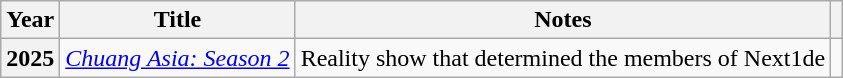<table class="wikitable plainrowheaders">
<tr>
<th scope="col">Year</th>
<th scope="col">Title</th>
<th scope="col" class="unsortable">Notes</th>
<th scope="col" class="unsortable"></th>
</tr>
<tr>
<th scope="row">2025</th>
<td><em><a href='#'>Chuang Asia: Season 2</a></em></td>
<td>Reality show that determined the members of Next1de</td>
<td style="text-align:center"></td>
</tr>
</table>
